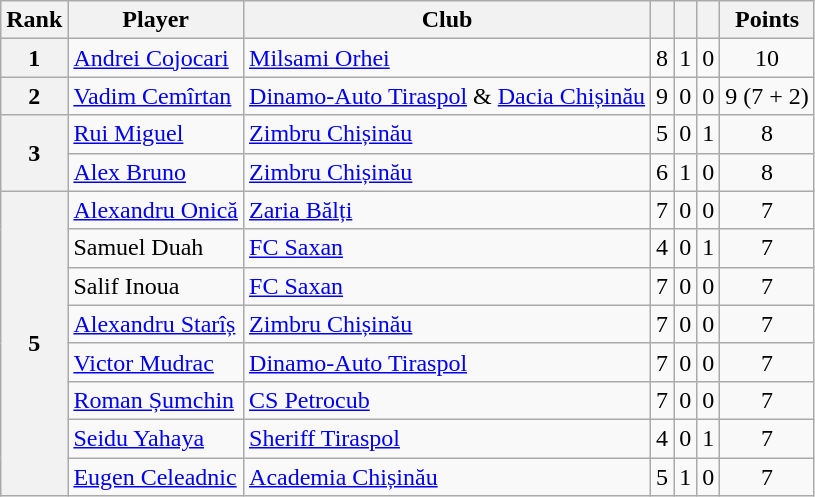<table class="wikitable">
<tr>
<th>Rank</th>
<th>Player</th>
<th>Club</th>
<th></th>
<th> </th>
<th></th>
<th>Points</th>
</tr>
<tr>
<th rowspan=1 align=center>1</th>
<td> <a href='#'>Andrei Cojocari</a></td>
<td><a href='#'>Milsami Orhei</a></td>
<td align=center>8</td>
<td align=center>1</td>
<td align=center>0</td>
<td align=center>10</td>
</tr>
<tr>
<th rowspan=1 align=center>2</th>
<td> <a href='#'>Vadim Cemîrtan</a></td>
<td><a href='#'>Dinamo-Auto Tiraspol</a> & <a href='#'>Dacia Chișinău</a></td>
<td align=center>9</td>
<td align=center>0</td>
<td align=center>0</td>
<td align=center>9 (7 + 2)</td>
</tr>
<tr>
<th rowspan=2 align=center>3</th>
<td> <a href='#'>Rui Miguel</a></td>
<td><a href='#'>Zimbru Chișinău</a></td>
<td align=center>5</td>
<td align=center>0</td>
<td align=center>1</td>
<td align=center>8</td>
</tr>
<tr>
<td> <a href='#'>Alex Bruno</a></td>
<td><a href='#'>Zimbru Chișinău</a></td>
<td align=center>6</td>
<td align=center>1</td>
<td align=center>0</td>
<td align=center>8</td>
</tr>
<tr>
<th rowspan=8 align=center>5</th>
<td> <a href='#'>Alexandru Onică</a></td>
<td><a href='#'>Zaria Bălți</a></td>
<td align=center>7</td>
<td align=center>0</td>
<td align=center>0</td>
<td align=center>7</td>
</tr>
<tr>
<td> Samuel Duah</td>
<td><a href='#'>FC Saxan</a></td>
<td align=center>4</td>
<td align=center>0</td>
<td align=center>1</td>
<td align=center>7</td>
</tr>
<tr>
<td> Salif Inoua</td>
<td><a href='#'>FC Saxan</a></td>
<td align=center>7</td>
<td align=center>0</td>
<td align=center>0</td>
<td align=center>7</td>
</tr>
<tr>
<td> <a href='#'>Alexandru Starîș</a></td>
<td><a href='#'>Zimbru Chișinău</a></td>
<td align=center>7</td>
<td align=center>0</td>
<td align=center>0</td>
<td align=center>7</td>
</tr>
<tr>
<td> <a href='#'>Victor Mudrac</a></td>
<td><a href='#'>Dinamo-Auto Tiraspol</a></td>
<td align=center>7</td>
<td align=center>0</td>
<td align=center>0</td>
<td align=center>7</td>
</tr>
<tr>
<td> <a href='#'>Roman Șumchin</a></td>
<td><a href='#'>CS Petrocub</a></td>
<td align=center>7</td>
<td align=center>0</td>
<td align=center>0</td>
<td align=center>7</td>
</tr>
<tr>
<td> <a href='#'>Seidu Yahaya</a></td>
<td><a href='#'>Sheriff Tiraspol</a></td>
<td align=center>4</td>
<td align=center>0</td>
<td align=center>1</td>
<td align=center>7</td>
</tr>
<tr>
<td> <a href='#'>Eugen Celeadnic</a></td>
<td><a href='#'>Academia Chișinău</a></td>
<td align=center>5</td>
<td align=center>1</td>
<td align=center>0</td>
<td align=center>7</td>
</tr>
</table>
